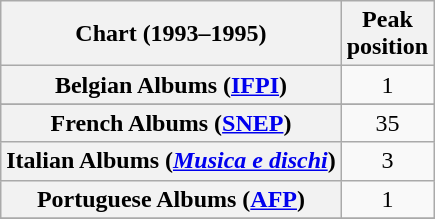<table class="wikitable sortable plainrowheaders" style="text-align:center;">
<tr>
<th>Chart (1993–1995)</th>
<th>Peak<br>position</th>
</tr>
<tr>
<th scope="row">Belgian Albums (<a href='#'>IFPI</a>)</th>
<td>1</td>
</tr>
<tr>
</tr>
<tr>
<th scope="row">French Albums (<a href='#'>SNEP</a>)</th>
<td>35</td>
</tr>
<tr>
<th scope="row">Italian Albums (<em><a href='#'>Musica e dischi</a></em>)</th>
<td>3</td>
</tr>
<tr>
<th scope="row">Portuguese Albums (<a href='#'>AFP</a>)</th>
<td>1</td>
</tr>
<tr>
</tr>
</table>
